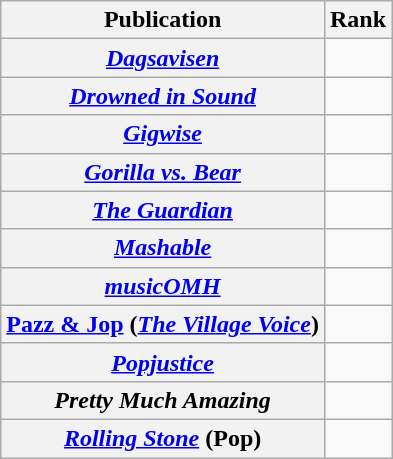<table class="sortable plainrowheaders wikitable">
<tr>
<th>Publication</th>
<th>Rank</th>
</tr>
<tr>
<th scope="row"><em><a href='#'>Dagsavisen</a></em></th>
<td></td>
</tr>
<tr>
<th scope="row"><em><a href='#'>Drowned in Sound</a></em></th>
<td></td>
</tr>
<tr>
<th scope="row"><em><a href='#'>Gigwise</a></em></th>
<td></td>
</tr>
<tr>
<th scope="row"><em><a href='#'>Gorilla vs. Bear</a></em></th>
<td></td>
</tr>
<tr>
<th scope="row"><em><a href='#'>The Guardian</a></em></th>
<td></td>
</tr>
<tr>
<th scope="row"><em><a href='#'>Mashable</a></em></th>
<td></td>
</tr>
<tr>
<th scope="row"><em><a href='#'>musicOMH</a></em></th>
<td></td>
</tr>
<tr>
<th scope="row"><a href='#'>Pazz & Jop</a> (<em><a href='#'>The Village Voice</a></em>)</th>
<td></td>
</tr>
<tr>
<th scope="row"><em><a href='#'>Popjustice</a></em></th>
<td></td>
</tr>
<tr>
<th scope="row"><em>Pretty Much Amazing</em></th>
<td></td>
</tr>
<tr>
<th scope="row"><em><a href='#'>Rolling Stone</a></em> (Pop)</th>
<td></td>
</tr>
</table>
